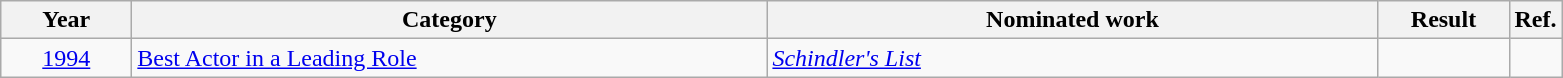<table class=wikitable>
<tr>
<th scope="col" style="width:5em;">Year</th>
<th scope="col" style="width:26em;">Category</th>
<th scope="col" style="width:25em;">Nominated work</th>
<th scope="col" style="width:5em;">Result</th>
<th>Ref.</th>
</tr>
<tr>
<td style="text-align:center;"><a href='#'>1994</a></td>
<td><a href='#'>Best Actor in a Leading Role</a></td>
<td><em><a href='#'>Schindler's List</a></em></td>
<td></td>
<td></td>
</tr>
</table>
